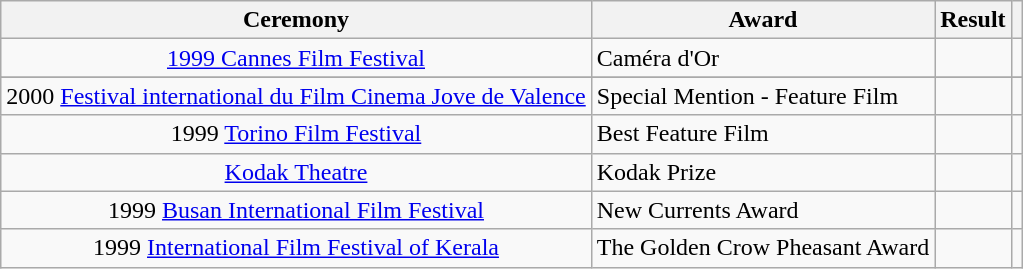<table class="wikitable plainrowheaders sortable">
<tr>
<th scope="col">Ceremony</th>
<th scope="col">Award</th>
<th scope="col">Result</th>
<th scope="col" class="unsortable" style="text-align:center;"></th>
</tr>
<tr>
<td style="text-align:center;"><a href='#'>1999 Cannes Film Festival</a></td>
<td>Caméra d'Or</td>
<td></td>
<td></td>
</tr>
<tr>
</tr>
<tr>
<td style="text-align:center;">2000 <a href='#'>Festival international du Film Cinema Jove de Valence</a></td>
<td>Special Mention - Feature Film</td>
<td></td>
<td></td>
</tr>
<tr>
<td style="text-align:center;">1999 <a href='#'>Torino Film Festival</a></td>
<td>Best Feature Film</td>
<td></td>
<td></td>
</tr>
<tr>
<td style="text-align:center;"><a href='#'>Kodak Theatre</a></td>
<td>Kodak Prize</td>
<td></td>
<td></td>
</tr>
<tr>
<td style="text-align:center;">1999 <a href='#'>Busan International Film Festival</a></td>
<td>New Currents Award</td>
<td></td>
<td></td>
</tr>
<tr>
<td style="text-align:center;">1999 <a href='#'>International Film Festival of Kerala</a></td>
<td>The Golden Crow Pheasant Award</td>
<td></td>
<td></td>
</tr>
</table>
